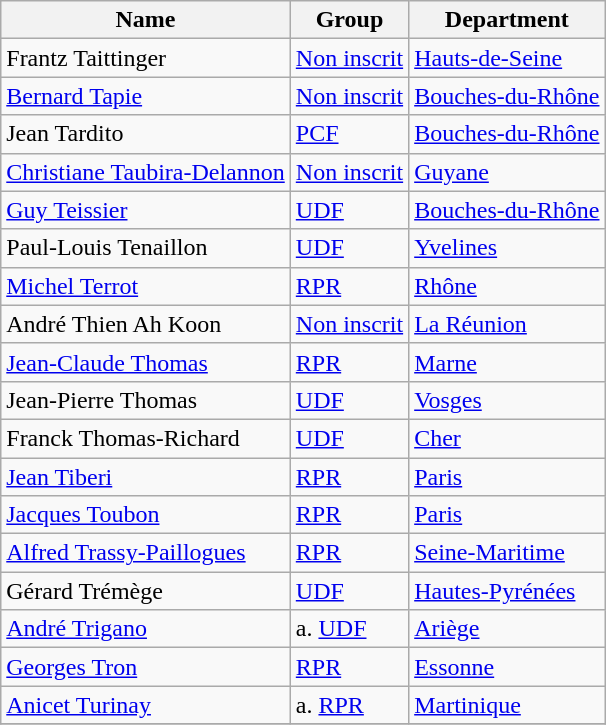<table class="wikitable alternance">
<tr>
<th>Name</th>
<th>Group</th>
<th>Department</th>
</tr>
<tr>
<td>Frantz Taittinger</td>
<td><a href='#'>Non inscrit</a></td>
<td><a href='#'>Hauts-de-Seine</a></td>
</tr>
<tr>
<td><a href='#'>Bernard Tapie</a></td>
<td><a href='#'>Non inscrit</a></td>
<td><a href='#'>Bouches-du-Rhône</a></td>
</tr>
<tr>
<td>Jean Tardito</td>
<td><a href='#'>PCF</a></td>
<td><a href='#'>Bouches-du-Rhône</a></td>
</tr>
<tr>
<td><a href='#'>Christiane Taubira-Delannon</a></td>
<td><a href='#'>Non inscrit</a></td>
<td><a href='#'>Guyane</a></td>
</tr>
<tr>
<td><a href='#'>Guy Teissier</a></td>
<td><a href='#'>UDF</a></td>
<td><a href='#'>Bouches-du-Rhône</a></td>
</tr>
<tr>
<td>Paul-Louis Tenaillon</td>
<td><a href='#'>UDF</a></td>
<td><a href='#'>Yvelines</a></td>
</tr>
<tr>
<td><a href='#'>Michel Terrot</a></td>
<td><a href='#'>RPR</a></td>
<td><a href='#'>Rhône</a></td>
</tr>
<tr>
<td>André Thien Ah Koon</td>
<td><a href='#'>Non inscrit</a></td>
<td><a href='#'>La Réunion</a></td>
</tr>
<tr>
<td><a href='#'>Jean-Claude Thomas</a></td>
<td><a href='#'>RPR</a></td>
<td><a href='#'>Marne</a></td>
</tr>
<tr>
<td>Jean-Pierre Thomas</td>
<td><a href='#'>UDF</a></td>
<td><a href='#'>Vosges</a></td>
</tr>
<tr>
<td>Franck Thomas-Richard</td>
<td><a href='#'>UDF</a></td>
<td><a href='#'>Cher</a></td>
</tr>
<tr>
<td><a href='#'>Jean Tiberi</a></td>
<td><a href='#'>RPR</a></td>
<td><a href='#'>Paris</a></td>
</tr>
<tr>
<td><a href='#'>Jacques Toubon</a></td>
<td><a href='#'>RPR</a></td>
<td><a href='#'>Paris</a></td>
</tr>
<tr>
<td><a href='#'>Alfred Trassy-Paillogues</a></td>
<td><a href='#'>RPR</a></td>
<td><a href='#'>Seine-Maritime</a></td>
</tr>
<tr>
<td>Gérard Trémège</td>
<td><a href='#'>UDF</a></td>
<td><a href='#'>Hautes-Pyrénées</a></td>
</tr>
<tr>
<td><a href='#'>André Trigano</a></td>
<td>a. <a href='#'>UDF</a></td>
<td><a href='#'>Ariège</a></td>
</tr>
<tr>
<td><a href='#'>Georges Tron</a></td>
<td><a href='#'>RPR</a></td>
<td><a href='#'>Essonne</a></td>
</tr>
<tr>
<td><a href='#'>Anicet Turinay</a></td>
<td>a. <a href='#'>RPR</a></td>
<td><a href='#'>Martinique</a></td>
</tr>
<tr>
</tr>
</table>
